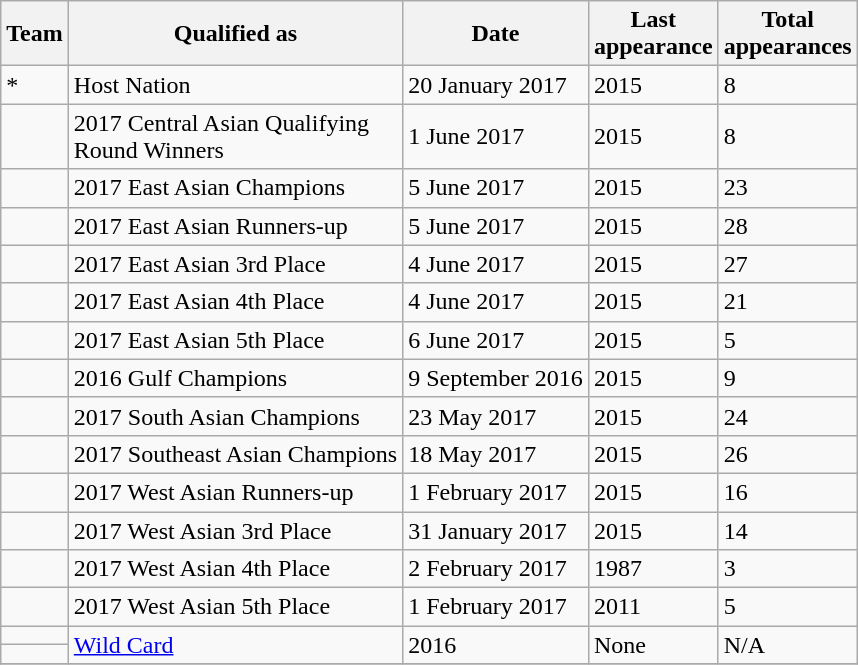<table class=wikitable>
<tr>
<th>Team</th>
<th>Qualified as</th>
<th>Date</th>
<th>Last<br>appearance</th>
<th>Total<br>appearances</th>
</tr>
<tr>
<td>*</td>
<td>Host Nation</td>
<td>20 January 2017</td>
<td>2015</td>
<td>8</td>
</tr>
<tr>
<td></td>
<td>2017 Central Asian Qualifying <br> Round Winners</td>
<td>1 June 2017</td>
<td>2015</td>
<td>8</td>
</tr>
<tr>
<td></td>
<td>2017 East Asian Champions</td>
<td>5 June 2017</td>
<td>2015</td>
<td>23</td>
</tr>
<tr>
<td></td>
<td>2017 East Asian Runners-up</td>
<td>5 June 2017</td>
<td>2015</td>
<td>28</td>
</tr>
<tr>
<td></td>
<td>2017 East Asian 3rd Place</td>
<td>4 June 2017</td>
<td>2015</td>
<td>27</td>
</tr>
<tr>
<td></td>
<td>2017 East Asian 4th Place</td>
<td>4 June 2017</td>
<td>2015</td>
<td>21</td>
</tr>
<tr>
<td></td>
<td>2017 East Asian 5th Place</td>
<td>6 June 2017</td>
<td>2015</td>
<td>5</td>
</tr>
<tr>
<td></td>
<td>2016 Gulf Champions</td>
<td>9 September 2016</td>
<td>2015</td>
<td>9</td>
</tr>
<tr>
<td></td>
<td>2017 South Asian Champions</td>
<td>23 May 2017</td>
<td>2015</td>
<td>24</td>
</tr>
<tr>
<td></td>
<td>2017 Southeast Asian Champions</td>
<td>18 May 2017</td>
<td>2015</td>
<td>26</td>
</tr>
<tr>
<td></td>
<td>2017 West Asian Runners-up</td>
<td>1 February 2017</td>
<td>2015</td>
<td>16</td>
</tr>
<tr>
<td></td>
<td>2017 West Asian 3rd Place</td>
<td>31 January 2017</td>
<td>2015</td>
<td>14</td>
</tr>
<tr>
<td></td>
<td>2017 West Asian 4th Place</td>
<td>2 February 2017</td>
<td>1987</td>
<td>3</td>
</tr>
<tr>
<td></td>
<td>2017 West Asian 5th Place</td>
<td>1 February 2017</td>
<td>2011</td>
<td>5</td>
</tr>
<tr>
<td></td>
<td rowspan=2><a href='#'>Wild Card</a></td>
<td rowspan=2>2016</td>
<td rowspan=2>None</td>
<td rowspan=2>N/A</td>
</tr>
<tr>
<td></td>
</tr>
<tr>
</tr>
</table>
